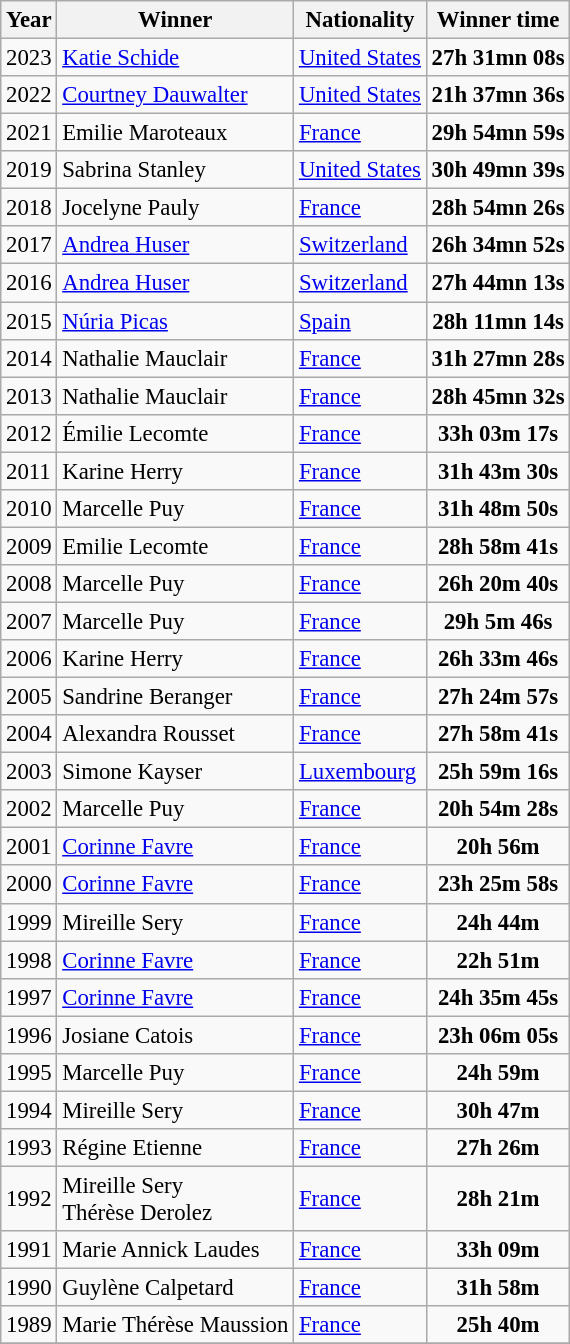<table class="wikitable" style="font-size: 95%;">
<tr>
<th>Year</th>
<th>Winner</th>
<th>Nationality</th>
<th>Winner time</th>
</tr>
<tr>
<td>2023</td>
<td><a href='#'>Katie Schide</a></td>
<td> <a href='#'>United States</a></td>
<td><strong>27h 31mn 08s</strong></td>
</tr>
<tr>
<td>2022</td>
<td><a href='#'>Courtney Dauwalter</a></td>
<td> <a href='#'>United States</a></td>
<td><strong>21h 37mn 36s</strong></td>
</tr>
<tr>
<td>2021</td>
<td>Emilie Maroteaux</td>
<td> <a href='#'>France</a></td>
<td><strong>29h 54mn 59s</strong></td>
</tr>
<tr>
<td>2019</td>
<td>Sabrina Stanley</td>
<td> <a href='#'>United States</a></td>
<td align="center"><strong>30h 49mn 39s</strong></td>
</tr>
<tr>
<td>2018</td>
<td>Jocelyne Pauly</td>
<td> <a href='#'>France</a></td>
<td align="center"><strong>28h 54mn 26s</strong></td>
</tr>
<tr>
<td>2017</td>
<td><a href='#'>Andrea Huser</a></td>
<td> <a href='#'>Switzerland</a></td>
<td align="center"><strong>26h 34mn 52s</strong></td>
</tr>
<tr>
<td>2016</td>
<td><a href='#'>Andrea Huser</a></td>
<td> <a href='#'>Switzerland</a></td>
<td align="center"><strong>27h 44mn 13s</strong></td>
</tr>
<tr>
<td>2015</td>
<td><a href='#'>Núria Picas</a></td>
<td> <a href='#'>Spain</a></td>
<td align="center"><strong>28h 11mn 14s</strong></td>
</tr>
<tr>
<td>2014</td>
<td>Nathalie Mauclair</td>
<td> <a href='#'>France</a></td>
<td align="center"><strong>31h 27mn 28s</strong></td>
</tr>
<tr>
<td>2013</td>
<td>Nathalie Mauclair</td>
<td> <a href='#'>France</a></td>
<td align="center"><strong>28h 45mn 32s</strong></td>
</tr>
<tr>
<td>2012</td>
<td>Émilie Lecomte</td>
<td> <a href='#'>France</a></td>
<td align="center"><strong>33h 03m 17s</strong></td>
</tr>
<tr>
<td>2011</td>
<td>Karine Herry</td>
<td> <a href='#'>France</a></td>
<td align="center"><strong>31h 43m 30s</strong></td>
</tr>
<tr>
<td>2010</td>
<td>Marcelle Puy</td>
<td> <a href='#'>France</a></td>
<td align="center"><strong>31h 48m 50s</strong></td>
</tr>
<tr>
<td>2009</td>
<td>Emilie Lecomte</td>
<td> <a href='#'>France</a></td>
<td align="center"><strong>28h 58m 41s</strong></td>
</tr>
<tr>
<td>2008</td>
<td>Marcelle Puy</td>
<td> <a href='#'>France</a></td>
<td align="center"><strong>26h 20m 40s</strong></td>
</tr>
<tr>
<td>2007</td>
<td>Marcelle Puy</td>
<td> <a href='#'>France</a></td>
<td align="center"><strong>29h 5m 46s</strong></td>
</tr>
<tr>
<td>2006</td>
<td>Karine Herry</td>
<td> <a href='#'>France</a></td>
<td align="center"><strong>26h 33m 46s</strong></td>
</tr>
<tr>
<td>2005</td>
<td>Sandrine Beranger</td>
<td> <a href='#'>France</a></td>
<td align="center"><strong>27h 24m 57s</strong></td>
</tr>
<tr>
<td>2004</td>
<td>Alexandra Rousset</td>
<td> <a href='#'>France</a></td>
<td align="center"><strong>27h 58m 41s</strong></td>
</tr>
<tr>
<td>2003</td>
<td>Simone Kayser</td>
<td> <a href='#'>Luxembourg</a></td>
<td align="center"><strong>25h 59m 16s</strong></td>
</tr>
<tr>
<td>2002</td>
<td>Marcelle Puy</td>
<td> <a href='#'>France</a></td>
<td align="center"><strong>20h 54m 28s</strong></td>
</tr>
<tr>
<td>2001</td>
<td><a href='#'>Corinne Favre</a></td>
<td> <a href='#'>France</a></td>
<td align="center"><strong>20h 56m</strong></td>
</tr>
<tr>
<td>2000</td>
<td><a href='#'>Corinne Favre</a></td>
<td> <a href='#'>France</a></td>
<td align="center"><strong>23h 25m 58s</strong></td>
</tr>
<tr>
<td>1999</td>
<td>Mireille Sery</td>
<td> <a href='#'>France</a></td>
<td align="center"><strong>24h 44m</strong></td>
</tr>
<tr>
<td>1998</td>
<td><a href='#'>Corinne Favre</a></td>
<td> <a href='#'>France</a></td>
<td align="center"><strong>22h 51m</strong></td>
</tr>
<tr>
<td>1997</td>
<td><a href='#'>Corinne Favre</a></td>
<td> <a href='#'>France</a></td>
<td align="center"><strong>24h 35m 45s</strong></td>
</tr>
<tr>
<td>1996</td>
<td>Josiane Catois</td>
<td> <a href='#'>France</a></td>
<td align="center"><strong>23h 06m 05s</strong></td>
</tr>
<tr>
<td>1995</td>
<td>Marcelle Puy</td>
<td> <a href='#'>France</a></td>
<td align="center"><strong>24h 59m</strong></td>
</tr>
<tr>
<td>1994</td>
<td>Mireille Sery</td>
<td> <a href='#'>France</a></td>
<td align="center"><strong>30h 47m</strong></td>
</tr>
<tr>
<td>1993</td>
<td>Régine Etienne</td>
<td> <a href='#'>France</a></td>
<td align="center"><strong>27h 26m</strong></td>
</tr>
<tr>
<td>1992</td>
<td>Mireille Sery <br>Thérèse Derolez</td>
<td> <a href='#'>France</a></td>
<td align="center"><strong>28h 21m</strong></td>
</tr>
<tr>
<td>1991</td>
<td>Marie Annick Laudes</td>
<td> <a href='#'>France</a></td>
<td align="center"><strong>33h 09m</strong></td>
</tr>
<tr>
<td>1990</td>
<td>Guylène Calpetard</td>
<td> <a href='#'>France</a></td>
<td align="center"><strong>31h 58m</strong></td>
</tr>
<tr>
<td>1989</td>
<td>Marie Thérèse Maussion</td>
<td> <a href='#'>France</a></td>
<td align="center"><strong>25h 40m</strong></td>
</tr>
<tr>
</tr>
</table>
